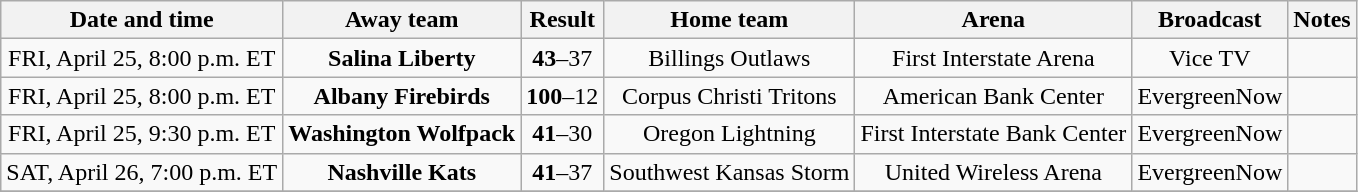<table class="wikitable" style="text-align:center;">
<tr>
<th>Date and time</th>
<th>Away team</th>
<th>Result</th>
<th>Home team</th>
<th>Arena</th>
<th>Broadcast</th>
<th>Notes</th>
</tr>
<tr>
<td>FRI, April 25, 8:00 p.m. ET</td>
<td><strong>Salina Liberty</strong></td>
<td><strong>43</strong>–37</td>
<td>Billings Outlaws</td>
<td>First Interstate Arena</td>
<td>Vice TV</td>
<td></td>
</tr>
<tr>
<td>FRI, April 25, 8:00 p.m. ET</td>
<td><strong>Albany Firebirds</strong></td>
<td><strong>100</strong>–12</td>
<td>Corpus Christi Tritons</td>
<td>American Bank Center</td>
<td>EvergreenNow</td>
<td></td>
</tr>
<tr>
<td>FRI, April 25, 9:30 p.m. ET</td>
<td><strong>Washington Wolfpack</strong></td>
<td><strong>41</strong>–30</td>
<td>Oregon Lightning</td>
<td>First Interstate Bank Center</td>
<td>EvergreenNow</td>
<td></td>
</tr>
<tr>
<td>SAT, April 26, 7:00 p.m. ET</td>
<td><strong>Nashville Kats</strong></td>
<td><strong>41</strong>–37</td>
<td>Southwest Kansas Storm</td>
<td>United Wireless Arena</td>
<td>EvergreenNow</td>
<td></td>
</tr>
<tr>
</tr>
</table>
